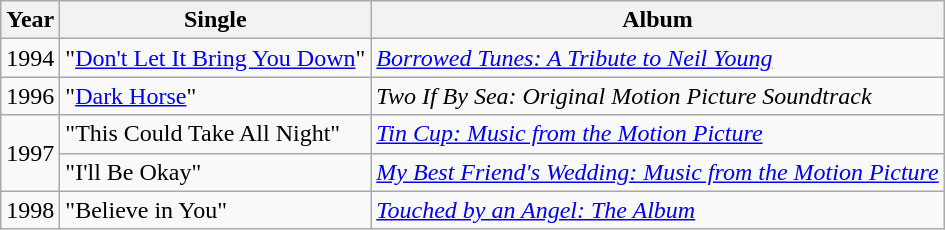<table class="wikitable">
<tr>
<th>Year</th>
<th>Single</th>
<th>Album</th>
</tr>
<tr>
<td rowspan=1>1994</td>
<td>"<a href='#'>Don't Let It Bring You Down</a>"</td>
<td><em><a href='#'>Borrowed Tunes: A Tribute to Neil Young</a></em> <small></small></td>
</tr>
<tr>
<td rowspan=1>1996</td>
<td>"<a href='#'>Dark Horse</a>"</td>
<td><em>Two If By Sea: Original Motion Picture Soundtrack</em></td>
</tr>
<tr>
<td rowspan=2>1997</td>
<td>"This Could Take All Night"</td>
<td><em><a href='#'>Tin Cup: Music from the Motion Picture</a></em></td>
</tr>
<tr>
<td>"I'll Be Okay"</td>
<td><em><a href='#'>My Best Friend's Wedding: Music from the Motion Picture</a></em></td>
</tr>
<tr>
<td rowspan=1>1998</td>
<td>"Believe in You"</td>
<td><em><a href='#'>Touched by an Angel: The Album</a></em> <small></small></td>
</tr>
</table>
